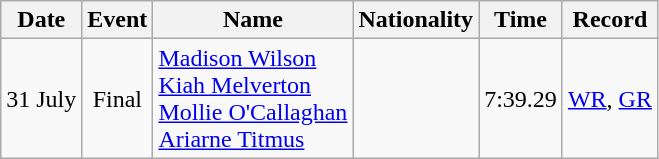<table class=wikitable style=text-align:center>
<tr>
<th>Date</th>
<th>Event</th>
<th>Name</th>
<th>Nationality</th>
<th>Time</th>
<th>Record</th>
</tr>
<tr>
<td>31 July</td>
<td>Final</td>
<td align=left><a href='#'>Madison Wilson</a> <br><a href='#'>Kiah Melverton</a> <br><a href='#'>Mollie O'Callaghan</a> <br><a href='#'>Ariarne Titmus</a></td>
<td align="left"></td>
<td>7:39.29</td>
<td><a href='#'>WR</a>,  <a href='#'>GR</a></td>
</tr>
</table>
